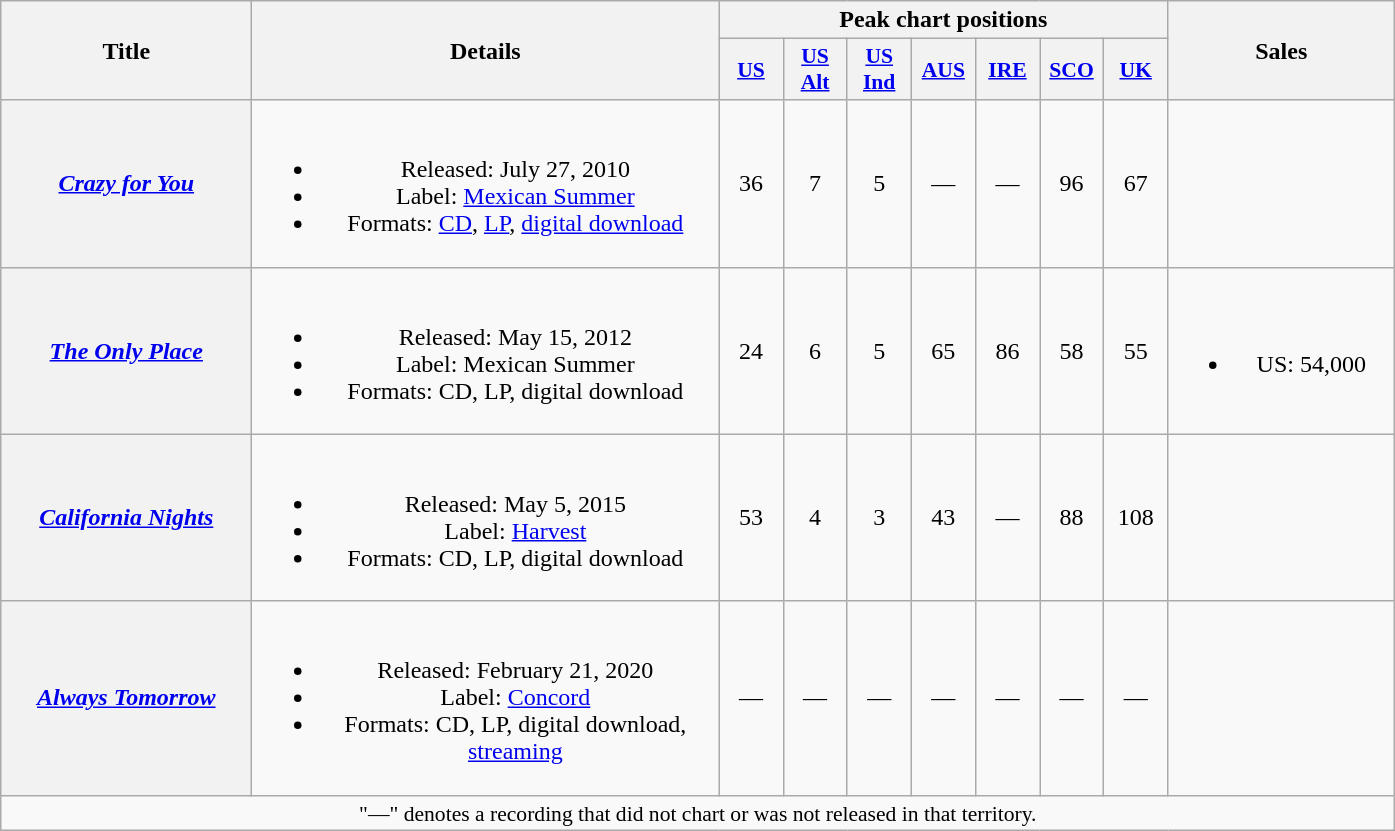<table class="wikitable plainrowheaders" style="text-align:center;">
<tr>
<th scope="col" rowspan="2" style="width:10em;">Title</th>
<th scope="col" rowspan="2" style="width:19em;">Details</th>
<th scope="col" colspan="7">Peak chart positions</th>
<th scope="col" rowspan="2" style="width:9em;">Sales</th>
</tr>
<tr>
<th scope="col" style="width:2.5em;font-size:90%;"><a href='#'>US</a><br></th>
<th scope="col" style="width:2.5em;font-size:90%;"><a href='#'>US Alt</a><br></th>
<th scope="col" style="width:2.5em;font-size:90%;"><a href='#'>US Ind</a><br></th>
<th scope="col" style="width:2.5em;font-size:90%;"><a href='#'>AUS</a><br></th>
<th scope="col" style="width:2.5em;font-size:90%;"><a href='#'>IRE</a><br></th>
<th scope="col" style="width:2.5em;font-size:90%;"><a href='#'>SCO</a><br></th>
<th scope="col" style="width:2.5em;font-size:90%;"><a href='#'>UK</a><br></th>
</tr>
<tr>
<th scope="row"><em><a href='#'>Crazy for You</a></em></th>
<td><br><ul><li>Released: July 27, 2010</li><li>Label: <a href='#'>Mexican Summer</a></li><li>Formats: <a href='#'>CD</a>, <a href='#'>LP</a>, <a href='#'>digital download</a></li></ul></td>
<td>36</td>
<td>7</td>
<td>5</td>
<td>—</td>
<td>—</td>
<td>96</td>
<td>67</td>
<td></td>
</tr>
<tr>
<th scope="row"><em><a href='#'>The Only Place</a></em></th>
<td><br><ul><li>Released: May 15, 2012</li><li>Label: Mexican Summer</li><li>Formats: CD, LP, digital download</li></ul></td>
<td>24</td>
<td>6</td>
<td>5</td>
<td>65</td>
<td>86</td>
<td>58</td>
<td>55</td>
<td><br><ul><li>US: 54,000</li></ul></td>
</tr>
<tr>
<th scope="row"><em><a href='#'>California Nights</a></em></th>
<td><br><ul><li>Released: May 5, 2015</li><li>Label: <a href='#'>Harvest</a></li><li>Formats: CD, LP, digital download</li></ul></td>
<td>53</td>
<td>4</td>
<td>3</td>
<td>43</td>
<td>—</td>
<td>88</td>
<td>108</td>
<td></td>
</tr>
<tr>
<th scope="row"><em><a href='#'>Always Tomorrow</a></em></th>
<td><br><ul><li>Released: February 21, 2020</li><li>Label: <a href='#'>Concord</a></li><li>Formats: CD, LP, digital download, <a href='#'>streaming</a></li></ul></td>
<td>—</td>
<td>—</td>
<td>—</td>
<td>—</td>
<td>—</td>
<td>—</td>
<td>—</td>
<td></td>
</tr>
<tr>
<td colspan="10" style="font-size:90%">"—" denotes a recording that did not chart or was not released in that territory.</td>
</tr>
</table>
